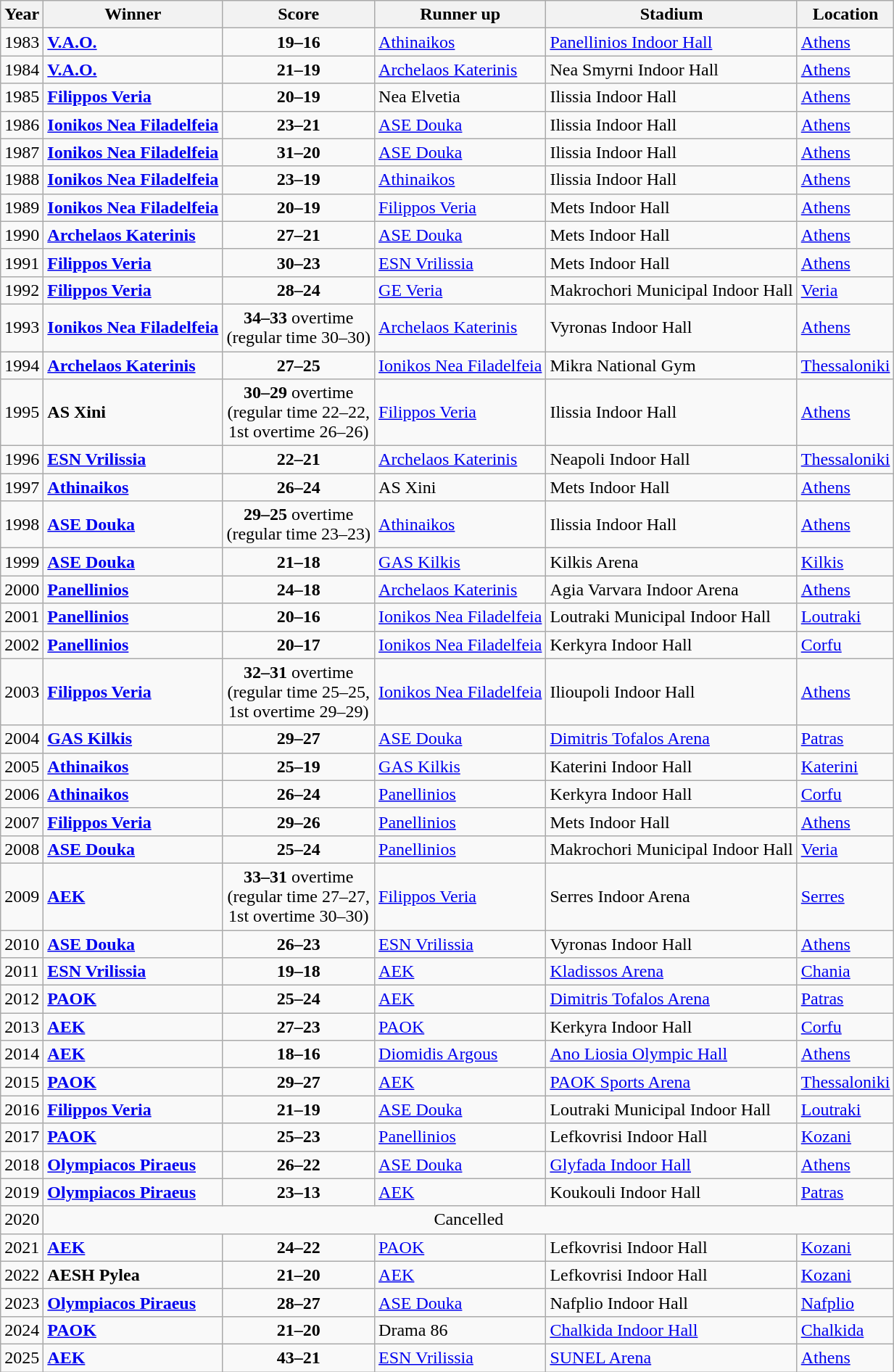<table class=wikitable>
<tr>
<th>Year</th>
<th>Winner</th>
<th>Score</th>
<th>Runner up</th>
<th>Stadium</th>
<th>Location</th>
</tr>
<tr>
<td>1983</td>
<td><strong><a href='#'>V.A.O.</a></strong></td>
<td style="text-align:center"><strong>19–16</strong></td>
<td><a href='#'>Athinaikos</a></td>
<td><a href='#'>Panellinios Indoor Hall</a></td>
<td><a href='#'>Athens</a></td>
</tr>
<tr>
<td>1984</td>
<td><strong><a href='#'>V.A.O.</a></strong></td>
<td style="text-align:center"><strong>21–19</strong></td>
<td><a href='#'>Archelaos Katerinis</a></td>
<td>Nea Smyrni Indoor Hall</td>
<td><a href='#'>Athens</a></td>
</tr>
<tr>
<td>1985</td>
<td><strong><a href='#'>Filippos Veria</a></strong></td>
<td style="text-align:center"><strong>20–19</strong></td>
<td>Nea Elvetia</td>
<td>Ilissia Indoor Hall</td>
<td><a href='#'>Athens</a></td>
</tr>
<tr>
<td>1986</td>
<td><strong><a href='#'>Ionikos Nea Filadelfeia</a></strong></td>
<td style="text-align:center"><strong>23–21</strong></td>
<td><a href='#'>ASE Douka</a></td>
<td>Ilissia Indoor Hall</td>
<td><a href='#'>Athens</a></td>
</tr>
<tr>
<td>1987</td>
<td><strong><a href='#'>Ionikos Nea Filadelfeia</a></strong></td>
<td style="text-align:center"><strong>31–20</strong></td>
<td><a href='#'>ASE Douka</a></td>
<td>Ilissia Indoor Hall</td>
<td><a href='#'>Athens</a></td>
</tr>
<tr>
<td>1988</td>
<td><strong><a href='#'>Ionikos Nea Filadelfeia</a></strong></td>
<td style="text-align:center"><strong>23–19</strong></td>
<td><a href='#'>Athinaikos</a></td>
<td>Ilissia Indoor Hall</td>
<td><a href='#'>Athens</a></td>
</tr>
<tr>
<td>1989</td>
<td><strong><a href='#'>Ionikos Nea Filadelfeia</a></strong></td>
<td style="text-align:center"><strong>20–19</strong></td>
<td><a href='#'>Filippos Veria</a></td>
<td>Mets Indoor Hall</td>
<td><a href='#'>Athens</a></td>
</tr>
<tr>
<td>1990</td>
<td><strong><a href='#'>Archelaos Katerinis</a></strong></td>
<td style="text-align:center"><strong>27–21</strong></td>
<td><a href='#'>ASE Douka</a></td>
<td>Mets Indoor Hall</td>
<td><a href='#'>Athens</a></td>
</tr>
<tr>
<td>1991</td>
<td><strong><a href='#'>Filippos Veria</a></strong></td>
<td style="text-align:center"><strong>30–23</strong></td>
<td><a href='#'>ESN Vrilissia</a></td>
<td>Mets Indoor Hall</td>
<td><a href='#'>Athens</a></td>
</tr>
<tr>
<td>1992</td>
<td><strong><a href='#'>Filippos Veria</a></strong></td>
<td style="text-align:center"><strong>28–24</strong></td>
<td><a href='#'>GE Veria</a></td>
<td>Makrochori Municipal Indoor Hall</td>
<td><a href='#'>Veria</a></td>
</tr>
<tr>
<td>1993</td>
<td><strong><a href='#'>Ionikos Nea Filadelfeia</a></strong></td>
<td style="text-align:center"><strong>34–33</strong> overtime<br>(regular time 30–30)</td>
<td><a href='#'>Archelaos Katerinis</a></td>
<td>Vyronas Indoor Hall</td>
<td><a href='#'>Athens</a></td>
</tr>
<tr>
<td>1994</td>
<td><strong><a href='#'>Archelaos Katerinis</a></strong></td>
<td style="text-align:center"><strong>27–25</strong></td>
<td><a href='#'>Ionikos Nea Filadelfeia</a></td>
<td>Mikra National Gym</td>
<td><a href='#'>Thessaloniki</a></td>
</tr>
<tr>
<td>1995</td>
<td><strong>AS Xini</strong></td>
<td style="text-align:center"><strong>30–29</strong> overtime <br>(regular time 22–22,<br> 1st overtime 26–26)</td>
<td><a href='#'>Filippos Veria</a></td>
<td>Ilissia Indoor Hall</td>
<td><a href='#'>Athens</a></td>
</tr>
<tr>
<td>1996</td>
<td><strong><a href='#'>ESN Vrilissia</a></strong></td>
<td style="text-align:center"><strong>22–21</strong></td>
<td><a href='#'>Archelaos Katerinis</a></td>
<td>Neapoli Indoor Hall</td>
<td><a href='#'>Thessaloniki</a></td>
</tr>
<tr>
<td>1997</td>
<td><strong><a href='#'>Athinaikos</a></strong></td>
<td style="text-align:center"><strong>26–24</strong></td>
<td>AS Xini</td>
<td>Mets Indoor Hall</td>
<td><a href='#'>Athens</a></td>
</tr>
<tr>
<td>1998</td>
<td><strong><a href='#'>ASE Douka</a></strong></td>
<td style="text-align:center"><strong>29–25</strong> overtime <br>(regular time 23–23)</td>
<td><a href='#'>Athinaikos</a></td>
<td>Ilissia Indoor Hall</td>
<td><a href='#'>Athens</a></td>
</tr>
<tr>
<td>1999</td>
<td><strong><a href='#'>ASE Douka</a></strong></td>
<td style="text-align:center"><strong>21–18</strong></td>
<td><a href='#'>GAS Kilkis</a></td>
<td>Kilkis Arena</td>
<td><a href='#'>Kilkis</a></td>
</tr>
<tr>
<td>2000</td>
<td><strong><a href='#'>Panellinios</a></strong></td>
<td style="text-align:center"><strong>24–18</strong></td>
<td><a href='#'>Archelaos Katerinis</a></td>
<td>Agia Varvara Indoor Arena</td>
<td><a href='#'>Athens</a></td>
</tr>
<tr>
<td>2001</td>
<td><strong><a href='#'>Panellinios</a></strong></td>
<td style="text-align:center"><strong>20–16</strong></td>
<td><a href='#'>Ionikos Nea Filadelfeia</a></td>
<td>Loutraki Municipal Indoor Hall</td>
<td><a href='#'>Loutraki</a></td>
</tr>
<tr>
<td>2002</td>
<td><strong><a href='#'>Panellinios</a></strong></td>
<td style="text-align:center"><strong>20–17</strong></td>
<td><a href='#'>Ionikos Nea Filadelfeia</a></td>
<td>Kerkyra Indoor Hall</td>
<td><a href='#'>Corfu</a></td>
</tr>
<tr>
<td>2003</td>
<td><strong><a href='#'>Filippos Veria</a></strong></td>
<td style="text-align:center"><strong>32–31</strong> overtime<br> (regular time 25–25,<br> 1st overtime 29–29)</td>
<td><a href='#'>Ionikos Nea Filadelfeia</a></td>
<td>Ilioupoli Indoor Hall</td>
<td><a href='#'>Athens</a></td>
</tr>
<tr>
<td>2004</td>
<td><strong><a href='#'>GAS Kilkis</a></strong></td>
<td style="text-align:center"><strong>29–27</strong></td>
<td><a href='#'>ASE Douka</a></td>
<td><a href='#'>Dimitris Tofalos Arena</a></td>
<td><a href='#'>Patras</a></td>
</tr>
<tr>
<td>2005</td>
<td><strong><a href='#'>Athinaikos</a></strong></td>
<td style="text-align:center"><strong>25–19</strong></td>
<td><a href='#'>GAS Kilkis</a></td>
<td>Katerini Indoor Hall</td>
<td><a href='#'>Katerini</a></td>
</tr>
<tr>
<td>2006</td>
<td><strong><a href='#'>Athinaikos</a></strong></td>
<td style="text-align:center"><strong>26–24</strong></td>
<td><a href='#'>Panellinios</a></td>
<td>Kerkyra Indoor Hall</td>
<td><a href='#'>Corfu</a></td>
</tr>
<tr>
<td>2007</td>
<td><strong><a href='#'>Filippos Veria</a></strong></td>
<td style="text-align:center"><strong>29–26</strong></td>
<td><a href='#'>Panellinios</a></td>
<td>Mets Indoor Hall</td>
<td><a href='#'>Athens</a></td>
</tr>
<tr>
<td>2008</td>
<td><strong><a href='#'>ASE Douka</a></strong></td>
<td style="text-align:center"><strong>25–24</strong></td>
<td><a href='#'>Panellinios</a></td>
<td>Makrochori Municipal Indoor Hall</td>
<td><a href='#'>Veria</a></td>
</tr>
<tr>
<td>2009</td>
<td><strong><a href='#'>AEK</a></strong></td>
<td style="text-align:center"><strong>33–31</strong> overtime<br> (regular time 27–27,<br> 1st overtime 30–30)</td>
<td><a href='#'>Filippos Veria</a></td>
<td>Serres Indoor Arena</td>
<td><a href='#'>Serres</a></td>
</tr>
<tr>
<td>2010</td>
<td><strong><a href='#'>ASE Douka</a></strong></td>
<td style="text-align:center"><strong>26–23</strong></td>
<td><a href='#'>ESN Vrilissia</a></td>
<td>Vyronas Indoor Hall</td>
<td><a href='#'>Athens</a></td>
</tr>
<tr>
<td>2011</td>
<td><strong><a href='#'>ESN Vrilissia</a></strong></td>
<td style="text-align:center"><strong>19–18</strong></td>
<td><a href='#'>AEK</a></td>
<td><a href='#'>Kladissos Arena</a></td>
<td><a href='#'>Chania</a></td>
</tr>
<tr>
<td>2012</td>
<td><strong><a href='#'>PAOK</a></strong></td>
<td style="text-align:center"><strong>25–24</strong></td>
<td><a href='#'>AEK</a></td>
<td><a href='#'>Dimitris Tofalos Arena</a></td>
<td><a href='#'>Patras</a></td>
</tr>
<tr>
<td>2013</td>
<td><strong><a href='#'>AEK</a></strong></td>
<td style="text-align:center"><strong>27–23</strong></td>
<td><a href='#'>PAOK</a></td>
<td>Kerkyra Indoor Hall</td>
<td><a href='#'>Corfu</a></td>
</tr>
<tr>
<td>2014</td>
<td><strong><a href='#'>AEK</a></strong></td>
<td style="text-align:center"><strong>18–16</strong></td>
<td><a href='#'>Diomidis Argous</a></td>
<td><a href='#'>Ano Liosia Olympic Hall</a></td>
<td><a href='#'>Athens</a></td>
</tr>
<tr>
<td>2015</td>
<td><strong><a href='#'>PAOK</a></strong></td>
<td style="text-align:center"><strong>29–27</strong></td>
<td><a href='#'>AEK</a></td>
<td><a href='#'>PAOK Sports Arena</a></td>
<td><a href='#'>Thessaloniki</a></td>
</tr>
<tr>
<td>2016</td>
<td><strong><a href='#'>Filippos Veria</a></strong></td>
<td style="text-align:center"><strong>21–19</strong></td>
<td><a href='#'>ASE Douka</a></td>
<td>Loutraki Municipal Indoor Hall</td>
<td><a href='#'>Loutraki</a></td>
</tr>
<tr>
<td>2017</td>
<td><strong><a href='#'>PAOK</a></strong></td>
<td style="text-align:center"><strong>25–23</strong></td>
<td><a href='#'>Panellinios</a></td>
<td>Lefkovrisi Indoor Hall</td>
<td><a href='#'>Kozani</a></td>
</tr>
<tr>
<td>2018</td>
<td><strong><a href='#'>Olympiacos Piraeus</a></strong></td>
<td style="text-align:center"><strong>26–22</strong></td>
<td><a href='#'>ASE Douka</a></td>
<td><a href='#'>Glyfada Indoor Hall</a></td>
<td><a href='#'>Athens</a></td>
</tr>
<tr>
<td>2019</td>
<td><strong><a href='#'>Olympiacos Piraeus</a></strong></td>
<td style="text-align:center"><strong>23–13</strong></td>
<td><a href='#'>AEK</a></td>
<td>Koukouli Indoor Hall</td>
<td><a href='#'>Patras</a></td>
</tr>
<tr>
<td>2020</td>
<td colspan="6" align="center">Cancelled</td>
</tr>
<tr>
<td>2021</td>
<td><strong><a href='#'>AEK</a></strong></td>
<td style="text-align:center"><strong>24–22</strong></td>
<td><a href='#'>PAOK</a></td>
<td>Lefkovrisi Indoor Hall</td>
<td><a href='#'>Kozani</a></td>
</tr>
<tr>
<td>2022</td>
<td><strong>AESH Pylea</strong></td>
<td style="text-align:center"><strong>21–20</strong></td>
<td><a href='#'>AEK</a></td>
<td>Lefkovrisi Indoor Hall</td>
<td><a href='#'>Kozani</a></td>
</tr>
<tr>
<td>2023</td>
<td><strong><a href='#'>Olympiacos Piraeus</a></strong></td>
<td style="text-align:center"><strong>28–27</strong></td>
<td><a href='#'>ASE Douka</a></td>
<td>Nafplio Indoor Hall</td>
<td><a href='#'>Nafplio</a></td>
</tr>
<tr>
<td>2024</td>
<td><strong><a href='#'>PAOK</a></strong></td>
<td style="text-align:center"><strong>21–20</strong></td>
<td>Drama 86</td>
<td><a href='#'>Chalkida Indoor Hall</a></td>
<td><a href='#'>Chalkida</a></td>
</tr>
<tr>
<td>2025</td>
<td><strong><a href='#'>AEK</a></strong></td>
<td style="text-align:center"><strong>43–21</strong></td>
<td><a href='#'>ESN Vrilissia</a></td>
<td><a href='#'>SUNEL Arena</a></td>
<td><a href='#'>Athens</a></td>
</tr>
</table>
